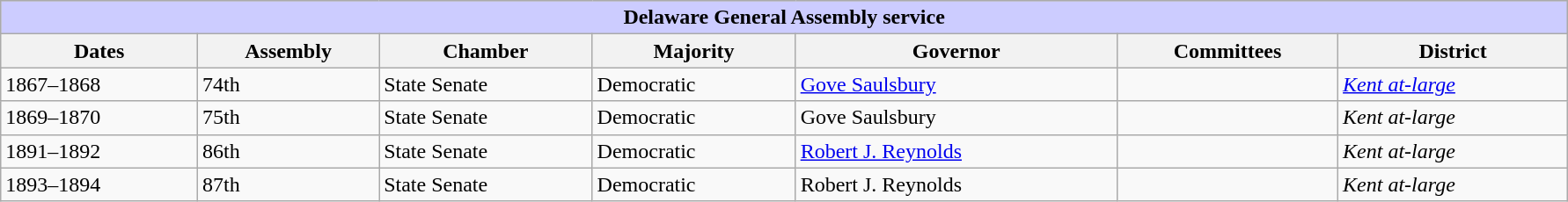<table class=wikitable style="width: 94%" style="text-align: center;" align="center">
<tr bgcolor=#cccccc>
<th colspan=7 style="background: #ccccff;">Delaware General Assembly service</th>
</tr>
<tr>
<th><strong>Dates</strong></th>
<th><strong>Assembly</strong></th>
<th><strong>Chamber</strong></th>
<th><strong>Majority</strong></th>
<th><strong>Governor</strong></th>
<th><strong>Committees</strong></th>
<th><strong>District</strong></th>
</tr>
<tr>
<td>1867–1868</td>
<td>74th</td>
<td>State Senate</td>
<td>Democratic</td>
<td><a href='#'>Gove Saulsbury</a></td>
<td></td>
<td><a href='#'><em>Kent at-large</em></a></td>
</tr>
<tr>
<td>1869–1870</td>
<td>75th</td>
<td>State Senate</td>
<td>Democratic</td>
<td>Gove Saulsbury</td>
<td></td>
<td><em>Kent at-large</em></td>
</tr>
<tr>
<td>1891–1892</td>
<td>86th</td>
<td>State Senate</td>
<td>Democratic</td>
<td><a href='#'>Robert J. Reynolds</a></td>
<td></td>
<td><em>Kent at-large</em></td>
</tr>
<tr>
<td>1893–1894</td>
<td>87th</td>
<td>State Senate</td>
<td>Democratic</td>
<td>Robert J. Reynolds</td>
<td></td>
<td><em>Kent at-large</em></td>
</tr>
</table>
